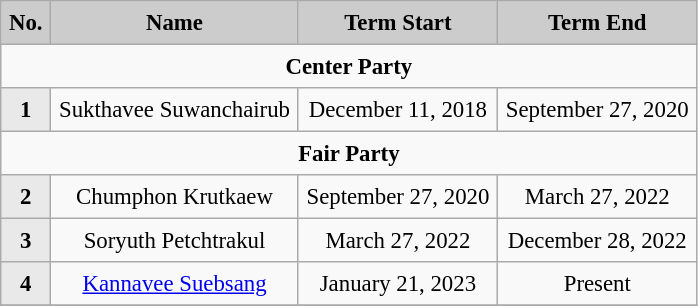<table border="1" cellpadding="5" cellspacing="1" style="margin: 1em 1em 1em 0; background: #f9f9f9; border: 1px #aaa solid; text-align:center; border-collapse: collapse; font-size: 95%;">
<tr>
<th style="background:#cccccc">No.</th>
<th style="background:#cccccc">Name</th>
<th style="background:#cccccc">Term Start</th>
<th style="background:#cccccc">Term End</th>
</tr>
<tr>
<th colspan="4">Center Party</th>
</tr>
<tr>
<td bgcolor="#e9e9e9"><strong>1</strong></td>
<td>Sukthavee Suwanchairub</td>
<td>December 11, 2018</td>
<td>September 27, 2020</td>
</tr>
<tr>
<th colspan="4">Fair Party</th>
</tr>
<tr>
<td bgcolor="#e9e9e9"><strong>2</strong></td>
<td>Chumphon Krutkaew</td>
<td>September 27, 2020</td>
<td>March 27, 2022</td>
</tr>
<tr>
<td bgcolor="#e9e9e9"><strong>3</strong></td>
<td>Soryuth Petchtrakul</td>
<td>March 27, 2022</td>
<td>December 28, 2022</td>
</tr>
<tr>
<td bgcolor="#e9e9e9"><strong>4</strong></td>
<td><a href='#'>Kannavee Suebsang</a></td>
<td>January 21, 2023</td>
<td>Present</td>
</tr>
<tr>
</tr>
</table>
